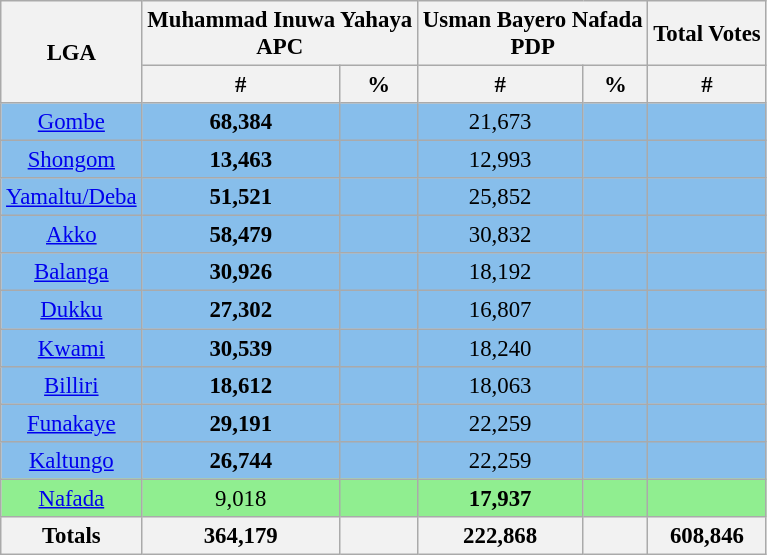<table class="wikitable sortable" style=" font-size: 95%">
<tr>
<th rowspan="2">LGA</th>
<th colspan="2">Muhammad Inuwa Yahaya<br>APC</th>
<th colspan="2">Usman Bayero Nafada<br>PDP</th>
<th>Total Votes</th>
</tr>
<tr>
<th>#</th>
<th>%</th>
<th>#</th>
<th>%</th>
<th>#</th>
</tr>
<tr>
<td bgcolor=#87BEEB align="center"><a href='#'>Gombe</a></td>
<td bgcolor=#87BEEB align="center"><strong>68,384</strong></td>
<td bgcolor=#87BEEB align="center"></td>
<td bgcolor=#87BEEB align="center">21,673</td>
<td bgcolor=#87BEEB align="center"></td>
<td bgcolor=#87BEEB align="center"></td>
</tr>
<tr>
<td bgcolor=#87BEEB align="center"><a href='#'>Shongom</a></td>
<td bgcolor=#87BEEB align="center"><strong>13,463</strong></td>
<td bgcolor=#87BEEB align="center"></td>
<td bgcolor=#87BEEB align="center">12,993</td>
<td bgcolor=#87BEEB align="center"></td>
<td bgcolor=#87BEEB align="center"></td>
</tr>
<tr>
<td bgcolor=#87BEEB align="center"><a href='#'>Yamaltu/Deba</a></td>
<td bgcolor=#87BEEB align="center"><strong>51,521</strong></td>
<td bgcolor=#87BEEB align="center"></td>
<td bgcolor=#87BEEB align="center">25,852</td>
<td bgcolor=#87BEEB align="center"></td>
<td bgcolor=#87BEEB align="center"></td>
</tr>
<tr>
<td bgcolor=#87BEEB align="center"><a href='#'>Akko</a></td>
<td bgcolor=#87BEEB align="center"><strong>58,479</strong></td>
<td bgcolor=#87BEEB align="center"></td>
<td bgcolor=#87BEEB align="center">30,832</td>
<td bgcolor=#87BEEB align="center"></td>
<td bgcolor=#87BEEB align="center"></td>
</tr>
<tr>
<td bgcolor=#87BEEB align="center"><a href='#'>Balanga</a></td>
<td bgcolor=#87BEEB align="center"><strong>30,926</strong></td>
<td bgcolor=#87BEEB align="center"></td>
<td bgcolor=#87BEEB align="center">18,192</td>
<td bgcolor=#87BEEB align="center"></td>
<td bgcolor=#87BEEB align="center"></td>
</tr>
<tr>
<td bgcolor=#87BEEB align="center"><a href='#'>Dukku</a></td>
<td bgcolor=#87BEEB align="center"><strong>27,302</strong></td>
<td bgcolor=#87BEEB align="center"></td>
<td bgcolor=#87BEEB align="center">16,807</td>
<td bgcolor=#87BEEB align="center"></td>
<td bgcolor=#87BEEB align="center"></td>
</tr>
<tr>
<td bgcolor=#87BEEB align="center"><a href='#'>Kwami</a></td>
<td bgcolor=#87BEEB align="center"><strong>30,539</strong></td>
<td bgcolor=#87BEEB align="center"></td>
<td bgcolor=#87BEEB align="center">18,240</td>
<td bgcolor=#87BEEB align="center"></td>
<td bgcolor=#87BEEB align="center"></td>
</tr>
<tr>
<td bgcolor=#87BEEB align="center"><a href='#'>Billiri</a></td>
<td bgcolor=#87BEEB align="center"><strong>18,612</strong></td>
<td bgcolor=#87BEEB align="center"></td>
<td bgcolor=#87BEEB align="center">18,063</td>
<td bgcolor=#87BEEB align="center"></td>
<td bgcolor=#87BEEB align="center"></td>
</tr>
<tr>
<td bgcolor=#87BEEB align="center"><a href='#'>Funakaye</a></td>
<td bgcolor=#87BEEB align="center"><strong>29,191</strong></td>
<td bgcolor=#87BEEB align="center"></td>
<td bgcolor=#87BEEB align="center">22,259</td>
<td bgcolor=#87BEEB align="center"></td>
<td bgcolor=#87BEEB align="center"></td>
</tr>
<tr>
<td bgcolor=#87BEEB align="center"><a href='#'>Kaltungo</a></td>
<td bgcolor=#87BEEB align="center"><strong>26,744</strong></td>
<td bgcolor=#87BEEB align="center"></td>
<td bgcolor=#87BEEB align="center">22,259</td>
<td bgcolor=#87BEEB align="center"></td>
<td bgcolor=#87BEEB align="center"></td>
</tr>
<tr>
<td bgcolor=#90EE90 align="center"><a href='#'>Nafada</a></td>
<td bgcolor=#90EE90 align="center">9,018</td>
<td bgcolor=#90EE90 align="center"></td>
<td bgcolor=#90EE90 align="center"><strong>17,937</strong></td>
<td bgcolor=#90EE90 align="center"></td>
<td bgcolor=#90EE90 align="center"></td>
</tr>
<tr>
<th>Totals</th>
<th><strong>364,179</strong></th>
<th></th>
<th><strong>222,868</strong></th>
<th></th>
<th>608,846</th>
</tr>
</table>
